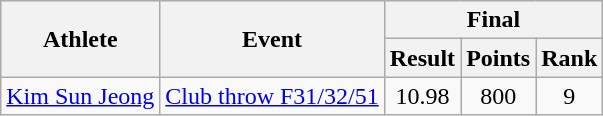<table class=wikitable>
<tr>
<th rowspan="2">Athlete</th>
<th rowspan="2">Event</th>
<th colspan="3">Final</th>
</tr>
<tr>
<th>Result</th>
<th>Points</th>
<th>Rank</th>
</tr>
<tr>
<td><a href='#'>Kim Sun Jeong</a></td>
<td><a href='#'>Club throw F31/32/51</a></td>
<td align=center>10.98</td>
<td align=center>800</td>
<td align=center>9</td>
</tr>
</table>
